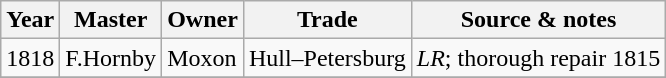<table class="sortable wikitable">
<tr>
<th>Year</th>
<th>Master</th>
<th>Owner</th>
<th>Trade</th>
<th>Source & notes</th>
</tr>
<tr>
<td>1818</td>
<td>F.Hornby</td>
<td>Moxon</td>
<td>Hull–Petersburg</td>
<td><em>LR</em>; thorough repair 1815</td>
</tr>
<tr>
</tr>
</table>
